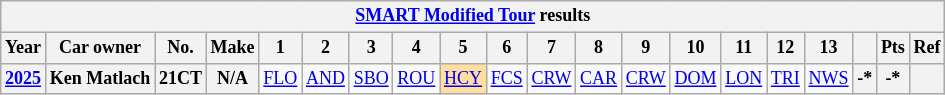<table class="wikitable" style="text-align:center; font-size:75%">
<tr>
<th colspan=38><a href='#'>SMART Modified Tour</a> results</th>
</tr>
<tr>
<th>Year</th>
<th>Car owner</th>
<th>No.</th>
<th>Make</th>
<th>1</th>
<th>2</th>
<th>3</th>
<th>4</th>
<th>5</th>
<th>6</th>
<th>7</th>
<th>8</th>
<th>9</th>
<th>10</th>
<th>11</th>
<th>12</th>
<th>13</th>
<th></th>
<th>Pts</th>
<th>Ref</th>
</tr>
<tr>
<th><a href='#'>2025</a></th>
<th>Ken Matlach</th>
<th>21CT</th>
<th>N/A</th>
<td><a href='#'>FLO</a></td>
<td><a href='#'>AND</a></td>
<td><a href='#'>SBO</a></td>
<td><a href='#'>ROU</a></td>
<td style="background:#FFDF9F;"><a href='#'>HCY</a><br></td>
<td><a href='#'>FCS</a></td>
<td><a href='#'>CRW</a></td>
<td><a href='#'>CAR</a></td>
<td><a href='#'>CRW</a></td>
<td><a href='#'>DOM</a></td>
<td><a href='#'>LON</a></td>
<td><a href='#'>TRI</a></td>
<td><a href='#'>NWS</a></td>
<th>-*</th>
<th>-*</th>
<th></th>
</tr>
</table>
